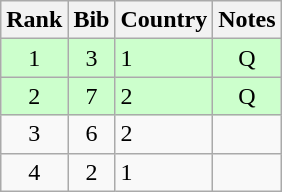<table class="wikitable" style="text-align:center;">
<tr>
<th>Rank</th>
<th>Bib</th>
<th>Country</th>
<th>Notes</th>
</tr>
<tr bgcolor=ccffcc>
<td>1</td>
<td>3</td>
<td align=left> 1</td>
<td>Q</td>
</tr>
<tr bgcolor=ccffcc>
<td>2</td>
<td>7</td>
<td align=left> 2</td>
<td>Q</td>
</tr>
<tr>
<td>3</td>
<td>6</td>
<td align=left> 2</td>
<td></td>
</tr>
<tr>
<td>4</td>
<td>2</td>
<td align=left> 1</td>
<td></td>
</tr>
</table>
